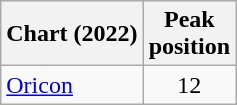<table class="wikitable plainrowheaders" style=text-align:center">
<tr>
<th scope=col>Chart (2022)</th>
<th scope=col>Peak<br>position</th>
</tr>
<tr>
<td><a href='#'>Oricon</a></td>
<td align="center">12</td>
</tr>
</table>
